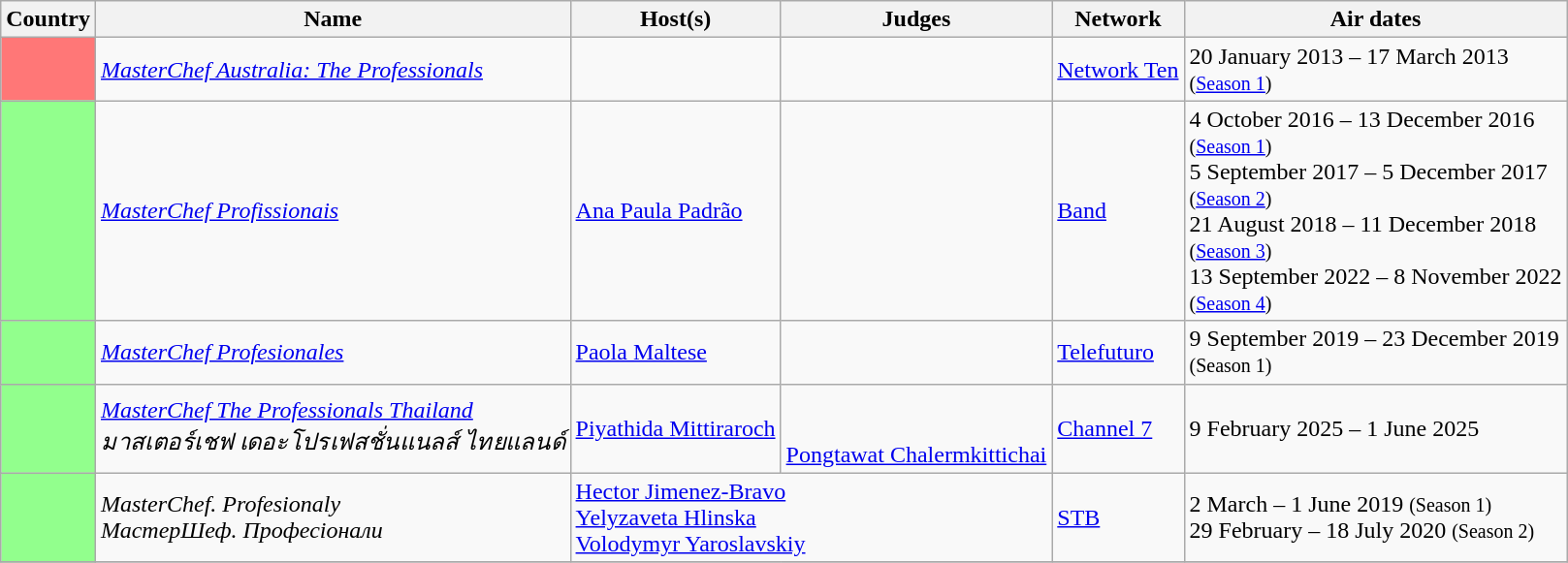<table class="wikitable">
<tr>
<th>Country</th>
<th>Name</th>
<th>Host(s)</th>
<th>Judges</th>
<th>Network</th>
<th>Air dates</th>
</tr>
<tr>
<td style="background-color: #FF7777"></td>
<td><em><a href='#'>MasterChef Australia: The Professionals</a></em></td>
<td></td>
<td></td>
<td><a href='#'>Network Ten</a></td>
<td>20 January 2013 – 17 March 2013 <br><small>(<a href='#'>Season 1</a>)</small></td>
</tr>
<tr>
<td style="background-color: #92FF8D"></td>
<td><em><a href='#'>MasterChef Profissionais</a></em></td>
<td><a href='#'>Ana Paula Padrão</a></td>
<td></td>
<td><a href='#'>Band</a></td>
<td>4 October 2016 – 13 December 2016 <br><small>(<a href='#'>Season 1</a>)</small><br>5 September 2017 – 5 December 2017 <br><small>(<a href='#'>Season 2</a>)</small><br>21 August 2018 – 11 December 2018 <br><small>(<a href='#'>Season 3</a>)</small><br>13 September 2022 – 8 November 2022 <br><small>(<a href='#'>Season 4</a>)</small></td>
</tr>
<tr>
<td style="background-color: #92FF8D"></td>
<td><em><a href='#'>MasterChef Profesionales</a></em></td>
<td><a href='#'>Paola Maltese</a></td>
<td></td>
<td><a href='#'>Telefuturo</a></td>
<td>9 September 2019 – 23 December 2019 <br><small>(Season 1)</small></td>
</tr>
<tr>
<td style="background-color: #92FF8D"></td>
<td><em><a href='#'>MasterChef The Professionals Thailand</a></em><br><em>มาสเตอร์เชฟ เดอะโปรเฟสชั่นแนลส์ ไทยแลนด์</em></td>
<td><a href='#'>Piyathida Mittiraroch</a></td>
<td><br><br><a href='#'>Pongtawat Chalermkittichai</a></td>
<td><a href='#'>Channel 7</a></td>
<td>9 February 2025 – 1 June 2025</td>
</tr>
<tr>
<td style="background-color: #92FF8D"></td>
<td><em>MasterChef. Profesionaly</em><br><em>МастерШеф. Професіонали</em></td>
<td colspan=2><a href='#'>Hector Jimenez-Bravo</a> <br><a href='#'>Yelyzaveta Hlinska</a><br><a href='#'>Volodymyr Yaroslavskiy</a></td>
<td><a href='#'>STB</a></td>
<td>2 March – 1 June 2019 <small>(Season 1)</small><br>29 February – 18 July 2020 <small>(Season 2)</small></td>
</tr>
<tr>
</tr>
</table>
